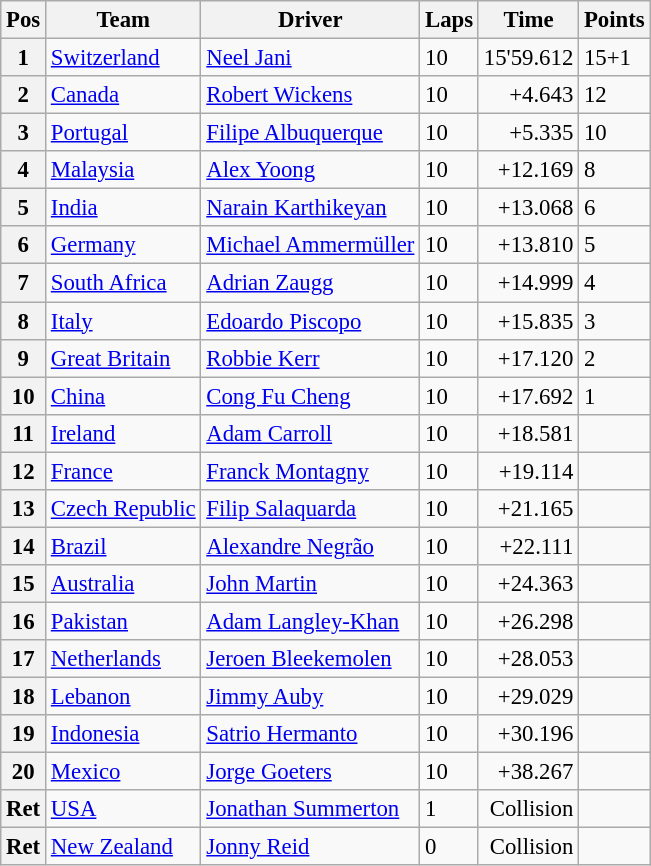<table class="wikitable sortable" style="font-size:95%">
<tr>
<th>Pos</th>
<th>Team</th>
<th>Driver</th>
<th>Laps</th>
<th>Time</th>
<th>Points</th>
</tr>
<tr>
<th>1</th>
<td> <a href='#'>Switzerland</a></td>
<td><a href='#'>Neel Jani</a></td>
<td>10</td>
<td>15'59.612</td>
<td>15+1</td>
</tr>
<tr>
<th>2</th>
<td> <a href='#'>Canada</a></td>
<td><a href='#'>Robert Wickens</a></td>
<td>10</td>
<td align=right>+4.643</td>
<td>12</td>
</tr>
<tr>
<th>3</th>
<td> <a href='#'>Portugal</a></td>
<td><a href='#'>Filipe Albuquerque</a></td>
<td>10</td>
<td align=right>+5.335</td>
<td>10</td>
</tr>
<tr>
<th>4</th>
<td> <a href='#'>Malaysia</a></td>
<td><a href='#'>Alex Yoong</a></td>
<td>10</td>
<td align=right>+12.169</td>
<td>8</td>
</tr>
<tr>
<th>5</th>
<td> <a href='#'>India</a></td>
<td><a href='#'>Narain Karthikeyan</a></td>
<td>10</td>
<td align=right>+13.068</td>
<td>6</td>
</tr>
<tr>
<th>6</th>
<td> <a href='#'>Germany</a></td>
<td><a href='#'>Michael Ammermüller</a></td>
<td>10</td>
<td align=right>+13.810</td>
<td>5</td>
</tr>
<tr>
<th>7</th>
<td> <a href='#'>South Africa</a></td>
<td><a href='#'>Adrian Zaugg</a></td>
<td>10</td>
<td align=right>+14.999</td>
<td>4</td>
</tr>
<tr>
<th>8</th>
<td> <a href='#'>Italy</a></td>
<td><a href='#'>Edoardo Piscopo</a></td>
<td>10</td>
<td align=right>+15.835</td>
<td>3</td>
</tr>
<tr>
<th>9</th>
<td> <a href='#'>Great Britain</a></td>
<td><a href='#'>Robbie Kerr</a></td>
<td>10</td>
<td align=right>+17.120</td>
<td>2</td>
</tr>
<tr>
<th>10</th>
<td> <a href='#'>China</a></td>
<td><a href='#'>Cong Fu Cheng</a></td>
<td>10</td>
<td align=right>+17.692</td>
<td>1</td>
</tr>
<tr>
<th>11</th>
<td> <a href='#'>Ireland</a></td>
<td><a href='#'>Adam Carroll</a></td>
<td>10</td>
<td align=right>+18.581</td>
<td></td>
</tr>
<tr>
<th>12</th>
<td> <a href='#'>France</a></td>
<td><a href='#'>Franck Montagny</a></td>
<td>10</td>
<td align=right>+19.114</td>
<td></td>
</tr>
<tr>
<th>13</th>
<td> <a href='#'>Czech Republic</a></td>
<td><a href='#'>Filip Salaquarda</a></td>
<td>10</td>
<td align=right>+21.165</td>
<td></td>
</tr>
<tr>
<th>14</th>
<td> <a href='#'>Brazil</a></td>
<td><a href='#'>Alexandre Negrão</a></td>
<td>10</td>
<td align=right>+22.111</td>
<td></td>
</tr>
<tr>
<th>15</th>
<td> <a href='#'>Australia</a></td>
<td><a href='#'>John Martin</a></td>
<td>10</td>
<td align=right>+24.363</td>
<td></td>
</tr>
<tr>
<th>16</th>
<td> <a href='#'>Pakistan</a></td>
<td><a href='#'>Adam Langley-Khan</a></td>
<td>10</td>
<td align=right>+26.298</td>
<td></td>
</tr>
<tr>
<th>17</th>
<td> <a href='#'>Netherlands</a></td>
<td><a href='#'>Jeroen Bleekemolen</a></td>
<td>10</td>
<td align=right>+28.053</td>
<td></td>
</tr>
<tr>
<th>18</th>
<td> <a href='#'>Lebanon</a></td>
<td><a href='#'>Jimmy Auby</a></td>
<td>10</td>
<td align=right>+29.029</td>
<td></td>
</tr>
<tr>
<th>19</th>
<td> <a href='#'>Indonesia</a></td>
<td><a href='#'>Satrio Hermanto</a></td>
<td>10</td>
<td align=right>+30.196</td>
<td></td>
</tr>
<tr>
<th>20</th>
<td> <a href='#'>Mexico</a></td>
<td><a href='#'>Jorge Goeters</a></td>
<td>10</td>
<td align=right>+38.267</td>
<td></td>
</tr>
<tr>
<th>Ret</th>
<td> <a href='#'>USA</a></td>
<td><a href='#'>Jonathan Summerton</a></td>
<td>1</td>
<td align=right>Collision</td>
<td></td>
</tr>
<tr>
<th>Ret</th>
<td> <a href='#'>New Zealand</a></td>
<td><a href='#'>Jonny Reid</a></td>
<td>0</td>
<td align=right>Collision</td>
<td></td>
</tr>
</table>
